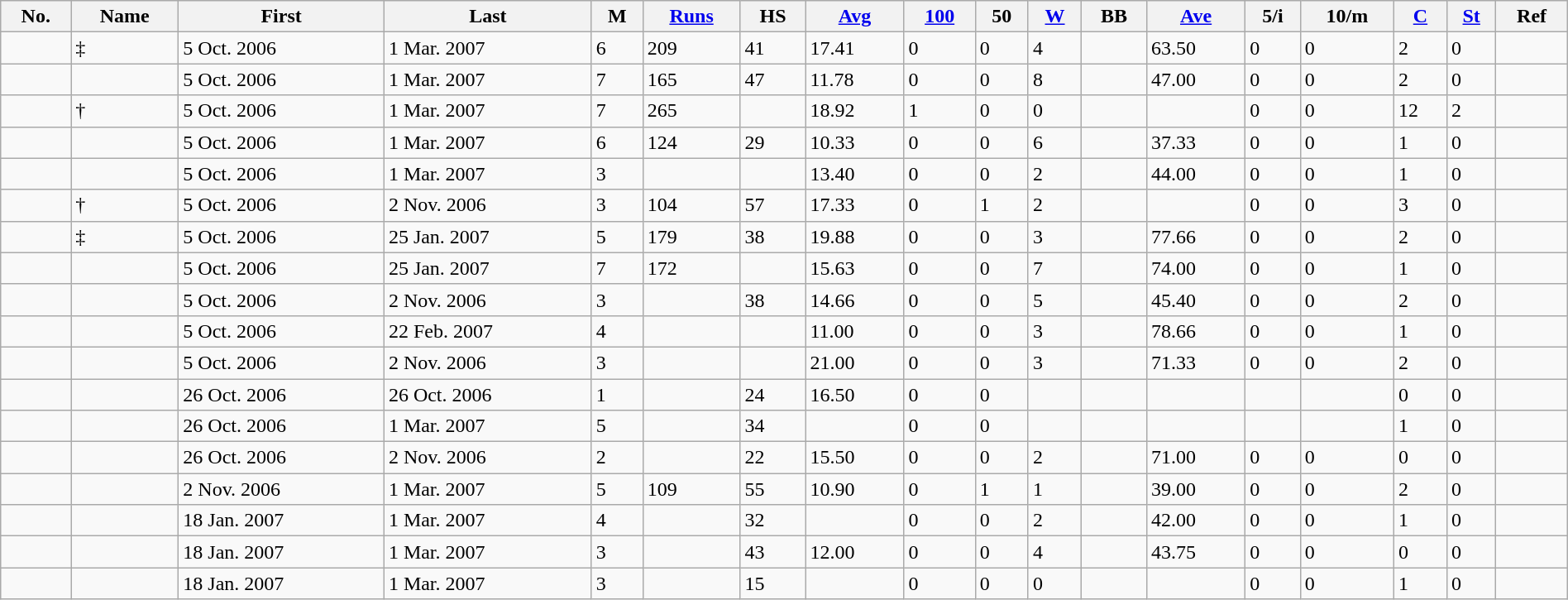<table class="wikitable sortable" width="100%">
<tr align="center">
<th>No.</th>
<th>Name</th>
<th>First</th>
<th>Last</th>
<th>M</th>
<th><a href='#'>Runs</a></th>
<th>HS</th>
<th><a href='#'>Avg</a></th>
<th><a href='#'>100</a></th>
<th>50</th>
<th><a href='#'>W</a></th>
<th>BB</th>
<th><a href='#'>Ave</a></th>
<th>5/i</th>
<th>10/m</th>
<th><a href='#'>C</a></th>
<th><a href='#'>St</a></th>
<th>Ref</th>
</tr>
<tr>
<td></td>
<td> ‡</td>
<td>5 Oct. 2006</td>
<td>1 Mar. 2007</td>
<td>6</td>
<td>209</td>
<td>41</td>
<td>17.41</td>
<td>0</td>
<td>0</td>
<td>4</td>
<td></td>
<td>63.50</td>
<td>0</td>
<td>0</td>
<td>2</td>
<td>0</td>
<td></td>
</tr>
<tr>
<td></td>
<td></td>
<td>5 Oct. 2006</td>
<td>1 Mar. 2007</td>
<td>7</td>
<td>165</td>
<td>47</td>
<td>11.78</td>
<td>0</td>
<td>0</td>
<td>8</td>
<td></td>
<td>47.00</td>
<td>0</td>
<td>0</td>
<td>2</td>
<td>0</td>
<td></td>
</tr>
<tr>
<td></td>
<td> †</td>
<td>5 Oct. 2006</td>
<td>1 Mar. 2007</td>
<td>7</td>
<td>265</td>
<td></td>
<td>18.92</td>
<td>1</td>
<td>0</td>
<td>0</td>
<td></td>
<td></td>
<td>0</td>
<td>0</td>
<td>12</td>
<td>2</td>
<td></td>
</tr>
<tr>
<td></td>
<td></td>
<td>5 Oct. 2006</td>
<td>1 Mar. 2007</td>
<td>6</td>
<td>124</td>
<td>29</td>
<td>10.33</td>
<td>0</td>
<td>0</td>
<td>6</td>
<td></td>
<td>37.33</td>
<td>0</td>
<td>0</td>
<td>1</td>
<td>0</td>
<td></td>
</tr>
<tr>
<td></td>
<td></td>
<td>5 Oct. 2006</td>
<td>1 Mar. 2007</td>
<td>3</td>
<td></td>
<td></td>
<td>13.40</td>
<td>0</td>
<td>0</td>
<td>2</td>
<td></td>
<td>44.00</td>
<td>0</td>
<td>0</td>
<td>1</td>
<td>0</td>
<td></td>
</tr>
<tr>
<td></td>
<td> †</td>
<td>5 Oct. 2006</td>
<td>2 Nov. 2006</td>
<td>3</td>
<td>104</td>
<td>57</td>
<td>17.33</td>
<td>0</td>
<td>1</td>
<td>2</td>
<td></td>
<td></td>
<td>0</td>
<td>0</td>
<td>3</td>
<td>0</td>
<td></td>
</tr>
<tr>
<td></td>
<td> ‡</td>
<td>5 Oct. 2006</td>
<td>25 Jan. 2007</td>
<td>5</td>
<td>179</td>
<td>38</td>
<td>19.88</td>
<td>0</td>
<td>0</td>
<td>3</td>
<td></td>
<td>77.66</td>
<td>0</td>
<td>0</td>
<td>2</td>
<td>0</td>
<td></td>
</tr>
<tr>
<td></td>
<td></td>
<td>5 Oct. 2006</td>
<td>25 Jan. 2007</td>
<td>7</td>
<td>172</td>
<td></td>
<td>15.63</td>
<td>0</td>
<td>0</td>
<td>7</td>
<td></td>
<td>74.00</td>
<td>0</td>
<td>0</td>
<td>1</td>
<td>0</td>
<td></td>
</tr>
<tr>
<td></td>
<td></td>
<td>5 Oct. 2006</td>
<td>2 Nov. 2006</td>
<td>3</td>
<td></td>
<td>38</td>
<td>14.66</td>
<td>0</td>
<td>0</td>
<td>5</td>
<td></td>
<td>45.40</td>
<td>0</td>
<td>0</td>
<td>2</td>
<td>0</td>
<td></td>
</tr>
<tr>
<td></td>
<td></td>
<td>5 Oct. 2006</td>
<td>22 Feb. 2007</td>
<td>4</td>
<td></td>
<td></td>
<td>11.00</td>
<td>0</td>
<td>0</td>
<td>3</td>
<td></td>
<td>78.66</td>
<td>0</td>
<td>0</td>
<td>1</td>
<td>0</td>
<td></td>
</tr>
<tr>
<td></td>
<td></td>
<td>5 Oct. 2006</td>
<td>2 Nov. 2006</td>
<td>3</td>
<td></td>
<td></td>
<td>21.00</td>
<td>0</td>
<td>0</td>
<td>3</td>
<td></td>
<td>71.33</td>
<td>0</td>
<td>0</td>
<td>2</td>
<td>0</td>
<td></td>
</tr>
<tr>
<td></td>
<td></td>
<td>26 Oct. 2006</td>
<td>26 Oct. 2006</td>
<td>1</td>
<td></td>
<td>24</td>
<td>16.50</td>
<td>0</td>
<td>0</td>
<td></td>
<td></td>
<td></td>
<td></td>
<td></td>
<td>0</td>
<td>0</td>
<td></td>
</tr>
<tr>
<td></td>
<td></td>
<td>26 Oct. 2006</td>
<td>1 Mar. 2007</td>
<td>5</td>
<td></td>
<td>34</td>
<td></td>
<td>0</td>
<td>0</td>
<td></td>
<td></td>
<td></td>
<td></td>
<td></td>
<td>1</td>
<td>0</td>
<td></td>
</tr>
<tr>
<td></td>
<td></td>
<td>26 Oct. 2006</td>
<td>2 Nov. 2006</td>
<td>2</td>
<td></td>
<td>22</td>
<td>15.50</td>
<td>0</td>
<td>0</td>
<td>2</td>
<td></td>
<td>71.00</td>
<td>0</td>
<td>0</td>
<td>0</td>
<td>0</td>
<td></td>
</tr>
<tr>
<td></td>
<td></td>
<td>2 Nov. 2006</td>
<td>1 Mar. 2007</td>
<td>5</td>
<td>109</td>
<td>55</td>
<td>10.90</td>
<td>0</td>
<td>1</td>
<td>1</td>
<td></td>
<td>39.00</td>
<td>0</td>
<td>0</td>
<td>2</td>
<td>0</td>
<td></td>
</tr>
<tr>
<td></td>
<td></td>
<td>18 Jan. 2007</td>
<td>1 Mar. 2007</td>
<td>4</td>
<td></td>
<td>32</td>
<td></td>
<td>0</td>
<td>0</td>
<td>2</td>
<td></td>
<td>42.00</td>
<td>0</td>
<td>0</td>
<td>1</td>
<td>0</td>
<td></td>
</tr>
<tr>
<td></td>
<td></td>
<td>18 Jan. 2007</td>
<td>1 Mar. 2007</td>
<td>3</td>
<td></td>
<td>43</td>
<td>12.00</td>
<td>0</td>
<td>0</td>
<td>4</td>
<td></td>
<td>43.75</td>
<td>0</td>
<td>0</td>
<td>0</td>
<td>0</td>
<td></td>
</tr>
<tr>
<td></td>
<td></td>
<td>18 Jan. 2007</td>
<td>1 Mar. 2007</td>
<td>3</td>
<td></td>
<td>15</td>
<td></td>
<td>0</td>
<td>0</td>
<td>0</td>
<td></td>
<td></td>
<td>0</td>
<td>0</td>
<td>1</td>
<td>0</td>
<td></td>
</tr>
</table>
